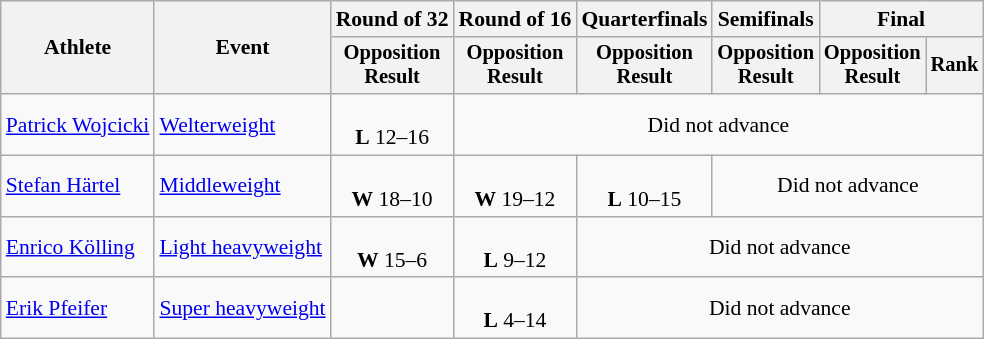<table class="wikitable" style="font-size:90%">
<tr>
<th rowspan=2>Athlete</th>
<th rowspan=2>Event</th>
<th>Round of 32</th>
<th>Round of 16</th>
<th>Quarterfinals</th>
<th>Semifinals</th>
<th colspan=2>Final</th>
</tr>
<tr style="font-size:95%">
<th>Opposition<br>Result</th>
<th>Opposition<br>Result</th>
<th>Opposition<br>Result</th>
<th>Opposition<br>Result</th>
<th>Opposition<br>Result</th>
<th>Rank</th>
</tr>
<tr align=center>
<td align=left><a href='#'>Patrick Wojcicki</a></td>
<td align=left><a href='#'>Welterweight</a></td>
<td><br><strong>L</strong> 12–16</td>
<td colspan=5>Did not advance</td>
</tr>
<tr align=center>
<td align=left><a href='#'>Stefan Härtel</a></td>
<td align=left><a href='#'>Middleweight</a></td>
<td><br><strong>W</strong> 18–10</td>
<td><br><strong>W</strong> 19–12</td>
<td><br><strong>L</strong> 10–15</td>
<td colspan=3>Did not advance</td>
</tr>
<tr align=center>
<td align=left><a href='#'>Enrico Kölling</a></td>
<td align=left><a href='#'>Light heavyweight</a></td>
<td><br><strong>W</strong> 15–6</td>
<td><br><strong>L</strong> 9–12</td>
<td colspan=4>Did not advance</td>
</tr>
<tr align=center>
<td align=left><a href='#'>Erik Pfeifer</a></td>
<td align=left><a href='#'>Super heavyweight</a></td>
<td></td>
<td><br><strong>L</strong> 4–14</td>
<td colspan=4>Did not advance</td>
</tr>
</table>
